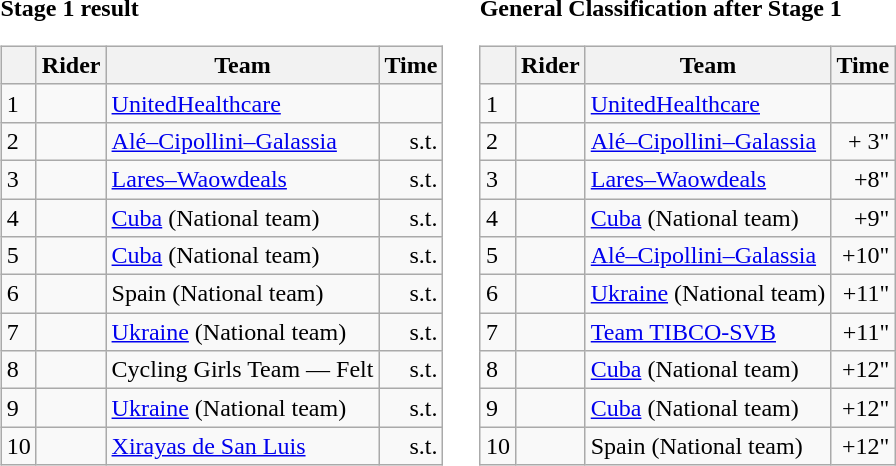<table>
<tr>
<td><strong>Stage 1 result</strong><br><table class="wikitable">
<tr>
<th></th>
<th>Rider</th>
<th>Team</th>
<th>Time</th>
</tr>
<tr>
<td>1</td>
<td></td>
<td><a href='#'>UnitedHealthcare</a></td>
<td align="right"></td>
</tr>
<tr>
<td>2</td>
<td></td>
<td><a href='#'>Alé–Cipollini–Galassia</a></td>
<td align="right">s.t.</td>
</tr>
<tr>
<td>3</td>
<td></td>
<td><a href='#'>Lares–Waowdeals</a></td>
<td align="right">s.t.</td>
</tr>
<tr>
<td>4</td>
<td></td>
<td><a href='#'>Cuba</a> (National team)</td>
<td align="right">s.t.</td>
</tr>
<tr>
<td>5</td>
<td></td>
<td><a href='#'>Cuba</a> (National team)</td>
<td align="right">s.t.</td>
</tr>
<tr>
<td>6</td>
<td></td>
<td>Spain (National team)</td>
<td align="right">s.t.</td>
</tr>
<tr>
<td>7</td>
<td></td>
<td><a href='#'>Ukraine</a> (National team)</td>
<td align="right">s.t.</td>
</tr>
<tr>
<td>8</td>
<td></td>
<td>Cycling Girls Team — Felt</td>
<td align="right">s.t.</td>
</tr>
<tr>
<td>9</td>
<td></td>
<td><a href='#'>Ukraine</a> (National team)</td>
<td align="right">s.t.</td>
</tr>
<tr>
<td>10</td>
<td></td>
<td><a href='#'>Xirayas de San Luis</a></td>
<td align="right">s.t.</td>
</tr>
</table>
</td>
<td></td>
<td><strong>General Classification after Stage 1</strong><br><table class="wikitable">
<tr>
<th></th>
<th>Rider</th>
<th>Team</th>
<th>Time</th>
</tr>
<tr>
<td>1</td>
<td> </td>
<td><a href='#'>UnitedHealthcare</a></td>
<td align="right"></td>
</tr>
<tr>
<td>2</td>
<td></td>
<td><a href='#'>Alé–Cipollini–Galassia</a></td>
<td align="right">+ 3"</td>
</tr>
<tr>
<td>3</td>
<td></td>
<td><a href='#'>Lares–Waowdeals</a></td>
<td align="right">+8"</td>
</tr>
<tr>
<td>4</td>
<td> </td>
<td><a href='#'>Cuba</a> (National team)</td>
<td align="right">+9"</td>
</tr>
<tr>
<td>5</td>
<td></td>
<td><a href='#'>Alé–Cipollini–Galassia</a></td>
<td align="right">+10"</td>
</tr>
<tr>
<td>6</td>
<td></td>
<td><a href='#'>Ukraine</a> (National team)</td>
<td align="right">+11"</td>
</tr>
<tr>
<td>7</td>
<td></td>
<td><a href='#'>Team TIBCO-SVB</a></td>
<td align="right">+11"</td>
</tr>
<tr>
<td>8</td>
<td></td>
<td><a href='#'>Cuba</a> (National team)</td>
<td align="right">+12"</td>
</tr>
<tr>
<td>9</td>
<td></td>
<td><a href='#'>Cuba</a> (National team)</td>
<td align="right">+12"</td>
</tr>
<tr>
<td>10</td>
<td></td>
<td>Spain (National team)</td>
<td align="right">+12"</td>
</tr>
</table>
</td>
</tr>
</table>
